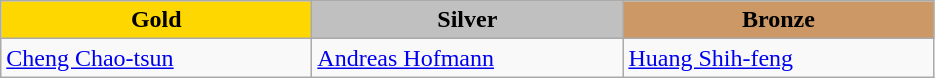<table class="wikitable" style="text-align:left">
<tr align="center">
<td width=200 bgcolor=gold><strong>Gold</strong></td>
<td width=200 bgcolor=silver><strong>Silver</strong></td>
<td width=200 bgcolor=CC9966><strong>Bronze</strong></td>
</tr>
<tr>
<td><a href='#'>Cheng Chao-tsun</a><br></td>
<td><a href='#'>Andreas Hofmann</a><br></td>
<td><a href='#'>Huang Shih-feng</a><br></td>
</tr>
</table>
